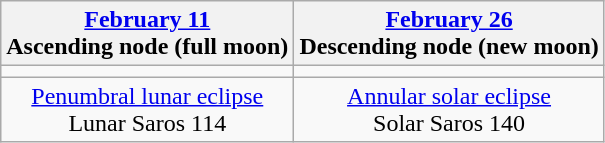<table class="wikitable">
<tr>
<th><a href='#'>February 11</a><br>Ascending node (full moon)<br></th>
<th><a href='#'>February 26</a><br>Descending node (new moon)<br></th>
</tr>
<tr>
<td></td>
<td></td>
</tr>
<tr align=center>
<td><a href='#'>Penumbral lunar eclipse</a><br>Lunar Saros 114</td>
<td><a href='#'>Annular solar eclipse</a><br>Solar Saros 140</td>
</tr>
</table>
